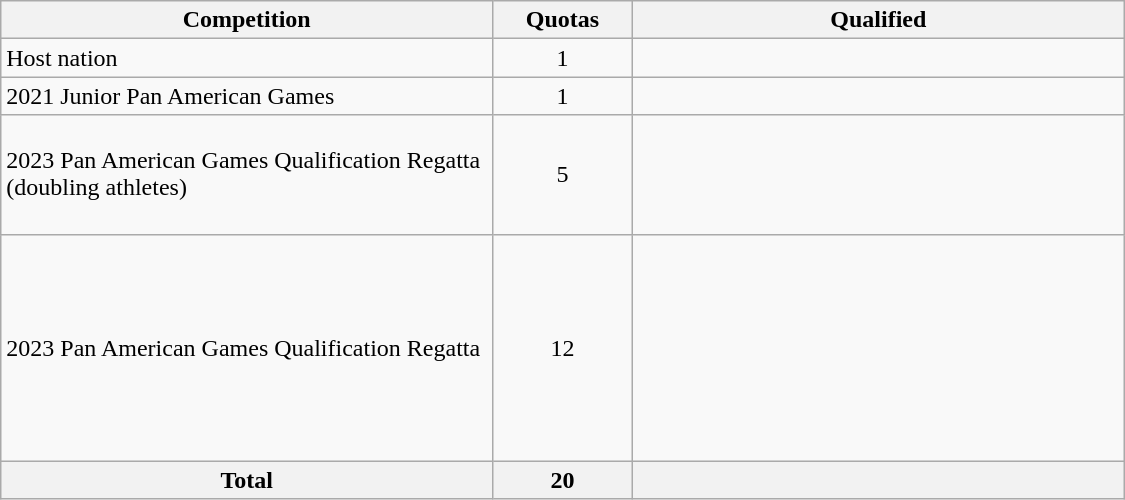<table class = "wikitable" width=750>
<tr>
<th width=300>Competition</th>
<th width=80>Quotas</th>
<th width=300>Qualified</th>
</tr>
<tr>
<td>Host nation</td>
<td align="center">1</td>
<td></td>
</tr>
<tr>
<td>2021 Junior Pan American Games</td>
<td align="center">1</td>
<td></td>
</tr>
<tr>
<td>2023 Pan American Games Qualification Regatta (doubling athletes)</td>
<td align="center">5</td>
<td><br><br><br><br></td>
</tr>
<tr>
<td>2023 Pan American Games Qualification Regatta</td>
<td align="center">12</td>
<td><br><br><br><br><br><br><br><br></td>
</tr>
<tr>
<th>Total</th>
<th>20</th>
<th></th>
</tr>
</table>
